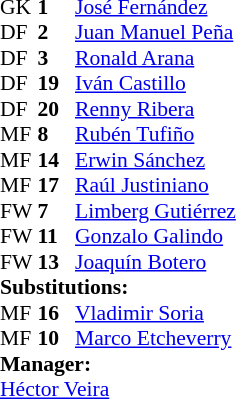<table style="font-size: 90%" cellspacing="0" cellpadding="0">
<tr>
<th width=25></th>
<th width=25></th>
</tr>
<tr>
<td>GK</td>
<td><strong>1</strong></td>
<td><a href='#'>José Fernández</a></td>
</tr>
<tr>
<td>DF</td>
<td><strong>2</strong></td>
<td><a href='#'>Juan Manuel Peña</a></td>
</tr>
<tr>
<td>DF</td>
<td><strong>3</strong></td>
<td><a href='#'>Ronald Arana</a></td>
</tr>
<tr>
<td>DF</td>
<td><strong>19</strong></td>
<td><a href='#'>Iván Castillo</a></td>
</tr>
<tr>
<td>DF</td>
<td><strong>20</strong></td>
<td><a href='#'>Renny Ribera</a></td>
</tr>
<tr>
<td>MF</td>
<td><strong>8</strong></td>
<td><a href='#'>Rubén Tufiño</a></td>
</tr>
<tr>
<td>MF</td>
<td><strong>14</strong></td>
<td><a href='#'>Erwin Sánchez</a></td>
</tr>
<tr>
<td>MF</td>
<td><strong>17</strong></td>
<td><a href='#'>Raúl Justiniano</a></td>
</tr>
<tr>
<td>FW</td>
<td><strong>7</strong></td>
<td><a href='#'>Limberg Gutiérrez</a></td>
<td></td>
<td></td>
</tr>
<tr>
<td>FW</td>
<td><strong>11</strong></td>
<td><a href='#'>Gonzalo Galindo</a></td>
<td></td>
<td></td>
</tr>
<tr>
<td>FW</td>
<td><strong>13</strong></td>
<td><a href='#'>Joaquín Botero</a></td>
</tr>
<tr>
<td colspan=3><strong>Substitutions:</strong></td>
</tr>
<tr>
<td>MF</td>
<td><strong>16</strong></td>
<td><a href='#'>Vladimir Soria</a></td>
<td></td>
<td></td>
</tr>
<tr>
<td>MF</td>
<td><strong>10</strong></td>
<td><a href='#'>Marco Etcheverry</a></td>
<td></td>
<td></td>
</tr>
<tr>
<td colspan=3><strong>Manager:</strong></td>
</tr>
<tr>
<td colspan="4"> <a href='#'>Héctor Veira</a></td>
</tr>
</table>
